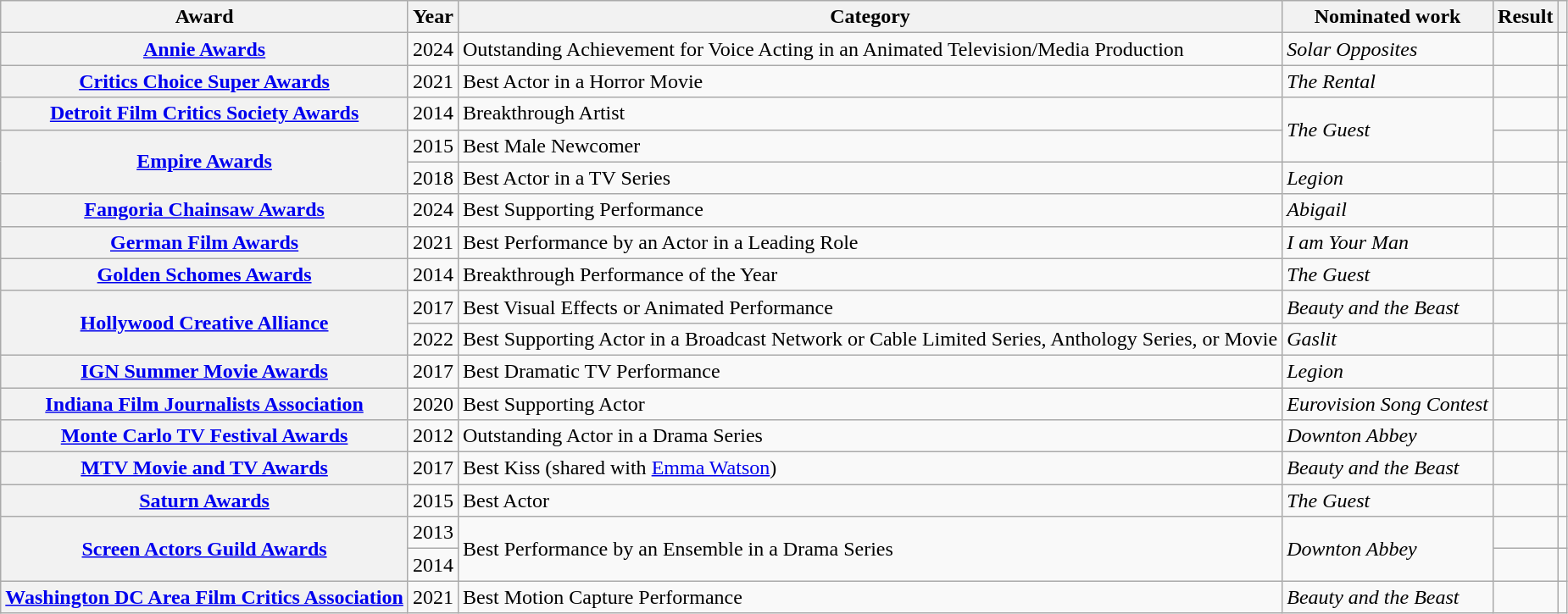<table class="wikitable plainrowheaders sortable">
<tr>
<th scope="col">Award</th>
<th scope="col">Year</th>
<th scope="col">Category</th>
<th scope="col">Nominated work</th>
<th scope="col">Result</th>
<th scope="col" class="unsortable"></th>
</tr>
<tr>
<th scope="row"><a href='#'>Annie Awards</a></th>
<td>2024</td>
<td>Outstanding Achievement for Voice Acting in an Animated Television/Media Production</td>
<td><em>Solar Opposites</em></td>
<td></td>
<td></td>
</tr>
<tr>
<th scope="row"><a href='#'>Critics Choice Super Awards</a></th>
<td>2021</td>
<td>Best Actor in a Horror Movie</td>
<td><em>The Rental</em></td>
<td></td>
<td></td>
</tr>
<tr>
<th scope="row"><a href='#'>Detroit Film Critics Society Awards</a></th>
<td>2014</td>
<td>Breakthrough Artist</td>
<td rowspan="2"><em>The Guest</em></td>
<td></td>
<td></td>
</tr>
<tr>
<th rowspan="2" scope="row"><a href='#'>Empire Awards</a></th>
<td>2015</td>
<td>Best Male Newcomer</td>
<td></td>
<td></td>
</tr>
<tr>
<td>2018</td>
<td>Best Actor in a TV Series</td>
<td><em>Legion</em></td>
<td></td>
<td></td>
</tr>
<tr>
<th scope="row"><a href='#'>Fangoria Chainsaw Awards</a></th>
<td>2024</td>
<td>Best Supporting Performance</td>
<td><em>Abigail</em></td>
<td></td>
<td></td>
</tr>
<tr>
<th scope="row"><a href='#'>German Film Awards</a></th>
<td>2021</td>
<td>Best Performance by an Actor in a Leading Role</td>
<td><em>I am Your Man</em></td>
<td></td>
<td></td>
</tr>
<tr>
<th scope="row"><a href='#'>Golden Schomes Awards</a></th>
<td>2014</td>
<td>Breakthrough Performance of the Year</td>
<td><em>The Guest</em></td>
<td></td>
<td></td>
</tr>
<tr>
<th scope="row" rowspan="2"><a href='#'>Hollywood Creative Alliance</a></th>
<td>2017</td>
<td>Best Visual Effects or Animated Performance</td>
<td><em>Beauty and the Beast</em></td>
<td></td>
<td></td>
</tr>
<tr>
<td>2022</td>
<td>Best Supporting Actor in a Broadcast Network or Cable Limited Series, Anthology Series, or Movie</td>
<td><em>Gaslit</em></td>
<td></td>
<td></td>
</tr>
<tr>
<th scope="row"><a href='#'>IGN Summer Movie Awards</a></th>
<td>2017</td>
<td>Best Dramatic TV Performance</td>
<td><em>Legion</em></td>
<td></td>
<td></td>
</tr>
<tr>
<th scope="row"><a href='#'>Indiana Film Journalists Association</a></th>
<td>2020</td>
<td>Best Supporting Actor</td>
<td><em> Eurovision Song Contest </em></td>
<td></td>
<td></td>
</tr>
<tr>
<th scope="row"><a href='#'>Monte Carlo TV Festival Awards</a></th>
<td>2012</td>
<td>Outstanding Actor in a Drama Series</td>
<td><em>Downton Abbey</em></td>
<td></td>
<td></td>
</tr>
<tr>
<th scope="row"><a href='#'>MTV Movie and TV Awards</a></th>
<td>2017</td>
<td>Best Kiss (shared with <a href='#'>Emma Watson</a>)</td>
<td><em>Beauty and the Beast</em></td>
<td></td>
<td></td>
</tr>
<tr>
<th scope="row"><a href='#'>Saturn Awards</a></th>
<td>2015</td>
<td>Best Actor</td>
<td><em>The Guest</em></td>
<td></td>
<td></td>
</tr>
<tr>
<th scope="row" rowspan="2"><a href='#'>Screen Actors Guild Awards</a></th>
<td>2013</td>
<td rowspan="2">Best Performance by an Ensemble in a Drama Series</td>
<td rowspan="2"><em>Downton Abbey</em></td>
<td></td>
<td></td>
</tr>
<tr>
<td>2014</td>
<td></td>
<td></td>
</tr>
<tr>
<th scope="row"><a href='#'>Washington DC Area Film Critics Association</a></th>
<td>2021</td>
<td>Best Motion Capture Performance</td>
<td><em>Beauty and the Beast</em></td>
<td></td>
<td></td>
</tr>
</table>
